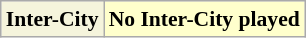<table class="wikitable" style="font-size:90%">
<tr>
<td style="text-align:center; background:#F5F4DC;"><strong>Inter-City</strong></td>
<td style="text-align:center; background:#ffc;"><strong>No Inter-City played</strong></td>
</tr>
</table>
